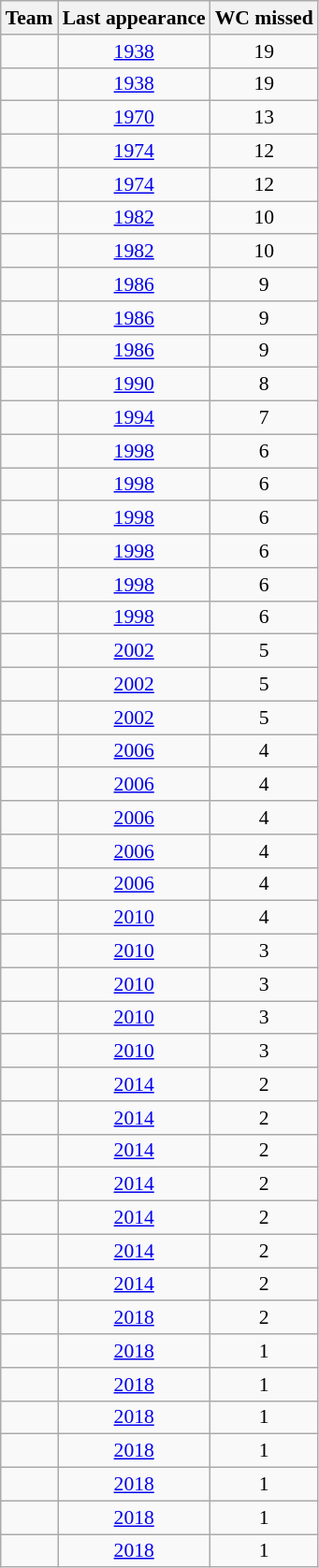<table class="wikitable" style="text-align:center; font-size:90%;">
<tr>
<th>Team</th>
<th>Last appearance</th>
<th>WC missed</th>
</tr>
<tr>
<td align=left></td>
<td><a href='#'>1938</a></td>
<td>19</td>
</tr>
<tr>
<td align=left></td>
<td><a href='#'>1938</a></td>
<td>19</td>
</tr>
<tr>
<td align=left></td>
<td><a href='#'>1970</a></td>
<td>13</td>
</tr>
<tr>
<td align=left></td>
<td><a href='#'>1974</a></td>
<td>12</td>
</tr>
<tr>
<td align=left></td>
<td><a href='#'>1974</a></td>
<td>12</td>
</tr>
<tr>
<td align=left></td>
<td><a href='#'>1982</a></td>
<td>10</td>
</tr>
<tr>
<td align=left></td>
<td><a href='#'>1982</a></td>
<td>10</td>
</tr>
<tr>
<td align=left></td>
<td><a href='#'>1986</a></td>
<td>9</td>
</tr>
<tr>
<td align=left></td>
<td><a href='#'>1986</a></td>
<td>9</td>
</tr>
<tr>
<td align=left></td>
<td><a href='#'>1986</a></td>
<td>9</td>
</tr>
<tr>
<td align=left></td>
<td><a href='#'>1990</a></td>
<td>8</td>
</tr>
<tr>
<td align=left></td>
<td><a href='#'>1994</a></td>
<td>7</td>
</tr>
<tr>
<td align=left></td>
<td><a href='#'>1998</a></td>
<td>6</td>
</tr>
<tr>
<td align=left></td>
<td><a href='#'>1998</a></td>
<td>6</td>
</tr>
<tr>
<td align=left></td>
<td><a href='#'>1998</a></td>
<td>6</td>
</tr>
<tr>
<td align=left></td>
<td><a href='#'>1998</a></td>
<td>6</td>
</tr>
<tr>
<td align=left></td>
<td><a href='#'>1998</a></td>
<td>6</td>
</tr>
<tr>
<td align=left></td>
<td><a href='#'>1998</a></td>
<td>6</td>
</tr>
<tr>
<td align=left></td>
<td><a href='#'>2002</a></td>
<td>5</td>
</tr>
<tr>
<td align=left></td>
<td><a href='#'>2002</a></td>
<td>5</td>
</tr>
<tr>
<td align=left></td>
<td><a href='#'>2002</a></td>
<td>5</td>
</tr>
<tr>
<td align=left></td>
<td><a href='#'>2006</a></td>
<td>4</td>
</tr>
<tr>
<td align=left></td>
<td><a href='#'>2006</a></td>
<td>4</td>
</tr>
<tr>
<td align=left></td>
<td><a href='#'>2006</a></td>
<td>4</td>
</tr>
<tr>
<td align=left></td>
<td><a href='#'>2006</a></td>
<td>4</td>
</tr>
<tr>
<td align=left></td>
<td><a href='#'>2006</a></td>
<td>4</td>
</tr>
<tr>
<td align=left></td>
<td><a href='#'>2010</a></td>
<td>4</td>
</tr>
<tr>
<td align=left></td>
<td><a href='#'>2010</a></td>
<td>3</td>
</tr>
<tr>
<td align=left></td>
<td><a href='#'>2010</a></td>
<td>3</td>
</tr>
<tr>
<td align=left></td>
<td><a href='#'>2010</a></td>
<td>3</td>
</tr>
<tr>
<td align=left></td>
<td><a href='#'>2010</a></td>
<td>3</td>
</tr>
<tr>
<td align=left></td>
<td><a href='#'>2014</a></td>
<td>2</td>
</tr>
<tr>
<td align=left></td>
<td><a href='#'>2014</a></td>
<td>2</td>
</tr>
<tr>
<td align=left></td>
<td><a href='#'>2014</a></td>
<td>2</td>
</tr>
<tr>
<td align=left></td>
<td><a href='#'>2014</a></td>
<td>2</td>
</tr>
<tr>
<td align=left></td>
<td><a href='#'>2014</a></td>
<td>2</td>
</tr>
<tr>
<td align=left></td>
<td><a href='#'>2014</a></td>
<td>2</td>
</tr>
<tr>
<td align=left></td>
<td><a href='#'>2014</a></td>
<td>2</td>
</tr>
<tr>
<td align=left></td>
<td><a href='#'>2018</a></td>
<td>2</td>
</tr>
<tr>
<td align=left></td>
<td><a href='#'>2018</a></td>
<td>1</td>
</tr>
<tr>
<td align=left></td>
<td><a href='#'>2018</a></td>
<td>1</td>
</tr>
<tr>
<td align=left></td>
<td><a href='#'>2018</a></td>
<td>1</td>
</tr>
<tr>
<td align=left></td>
<td><a href='#'>2018</a></td>
<td>1</td>
</tr>
<tr>
<td align=left></td>
<td><a href='#'>2018</a></td>
<td>1</td>
</tr>
<tr>
<td align="left"></td>
<td><a href='#'>2018</a></td>
<td>1</td>
</tr>
<tr>
<td align=left></td>
<td><a href='#'>2018</a></td>
<td>1</td>
</tr>
</table>
